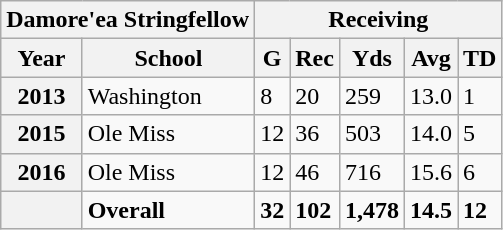<table class="wikitable sortable">
<tr>
<th colspan="2">Damore'ea Stringfellow</th>
<th colspan="5">Receiving</th>
</tr>
<tr>
<th>Year</th>
<th>School</th>
<th>G</th>
<th>Rec</th>
<th>Yds</th>
<th>Avg</th>
<th>TD</th>
</tr>
<tr>
<th>2013</th>
<td>Washington</td>
<td>8</td>
<td>20</td>
<td>259</td>
<td>13.0</td>
<td>1</td>
</tr>
<tr>
<th>2015</th>
<td>Ole Miss</td>
<td>12</td>
<td>36</td>
<td>503</td>
<td>14.0</td>
<td>5</td>
</tr>
<tr>
<th>2016</th>
<td>Ole Miss</td>
<td>12</td>
<td>46</td>
<td>716</td>
<td>15.6</td>
<td>6</td>
</tr>
<tr>
<th></th>
<td><strong>Overall</strong></td>
<td><strong>32</strong></td>
<td><strong>102</strong></td>
<td><strong>1,478</strong></td>
<td><strong>14.5</strong></td>
<td><strong>12</strong></td>
</tr>
</table>
